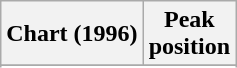<table class="wikitable plainrowheaders" style="text-align:center">
<tr>
<th>Chart (1996)</th>
<th>Peak<br>position</th>
</tr>
<tr>
</tr>
<tr>
</tr>
</table>
